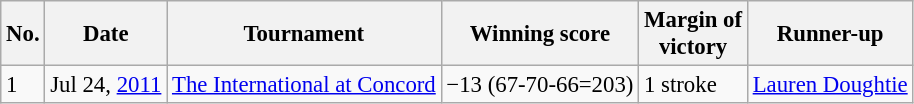<table class="wikitable" style="font-size:95%;">
<tr>
<th>No.</th>
<th>Date</th>
<th>Tournament</th>
<th>Winning score</th>
<th>Margin of<br>victory</th>
<th>Runner-up</th>
</tr>
<tr>
<td>1</td>
<td>Jul 24, <a href='#'>2011</a></td>
<td><a href='#'>The International at Concord</a></td>
<td>−13 (67-70-66=203)</td>
<td>1 stroke</td>
<td> <a href='#'>Lauren Doughtie</a></td>
</tr>
</table>
